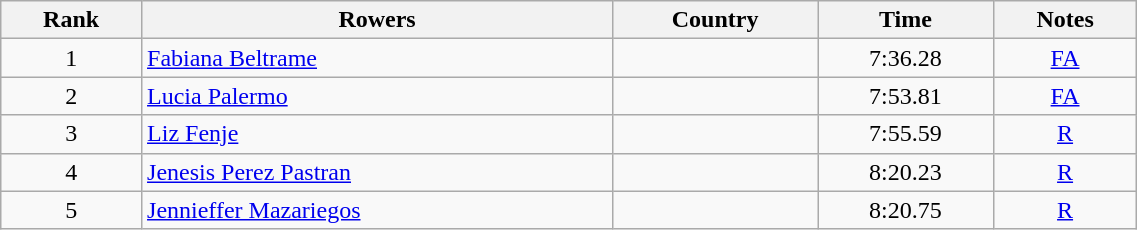<table class="wikitable" width=60% style="text-align:center">
<tr>
<th>Rank</th>
<th>Rowers</th>
<th>Country</th>
<th>Time</th>
<th>Notes</th>
</tr>
<tr>
<td>1</td>
<td align=left><a href='#'>Fabiana Beltrame</a></td>
<td align=left></td>
<td>7:36.28</td>
<td><a href='#'>FA</a></td>
</tr>
<tr>
<td>2</td>
<td align=left><a href='#'>Lucia Palermo</a></td>
<td align=left></td>
<td>7:53.81</td>
<td><a href='#'>FA</a></td>
</tr>
<tr>
<td>3</td>
<td align=left><a href='#'>Liz Fenje</a></td>
<td align=left></td>
<td>7:55.59</td>
<td><a href='#'>R</a></td>
</tr>
<tr>
<td>4</td>
<td align=left><a href='#'>Jenesis Perez Pastran</a></td>
<td align=left></td>
<td>8:20.23</td>
<td><a href='#'>R</a></td>
</tr>
<tr>
<td>5</td>
<td align=left><a href='#'>Jennieffer Mazariegos</a></td>
<td align=left></td>
<td>8:20.75</td>
<td><a href='#'>R</a></td>
</tr>
</table>
